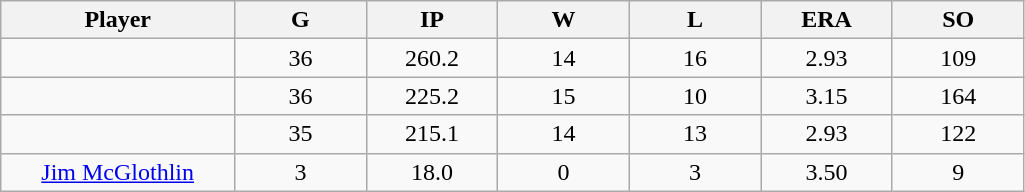<table class="wikitable sortable">
<tr>
<th bgcolor="#DDDDFF" width="16%">Player</th>
<th bgcolor="#DDDDFF" width="9%">G</th>
<th bgcolor="#DDDDFF" width="9%">IP</th>
<th bgcolor="#DDDDFF" width="9%">W</th>
<th bgcolor="#DDDDFF" width="9%">L</th>
<th bgcolor="#DDDDFF" width="9%">ERA</th>
<th bgcolor="#DDDDFF" width="9%">SO</th>
</tr>
<tr align="center">
<td></td>
<td>36</td>
<td>260.2</td>
<td>14</td>
<td>16</td>
<td>2.93</td>
<td>109</td>
</tr>
<tr align="center">
<td></td>
<td>36</td>
<td>225.2</td>
<td>15</td>
<td>10</td>
<td>3.15</td>
<td>164</td>
</tr>
<tr align="center">
<td></td>
<td>35</td>
<td>215.1</td>
<td>14</td>
<td>13</td>
<td>2.93</td>
<td>122</td>
</tr>
<tr align="center">
<td><a href='#'>Jim McGlothlin</a></td>
<td>3</td>
<td>18.0</td>
<td>0</td>
<td>3</td>
<td>3.50</td>
<td>9</td>
</tr>
</table>
